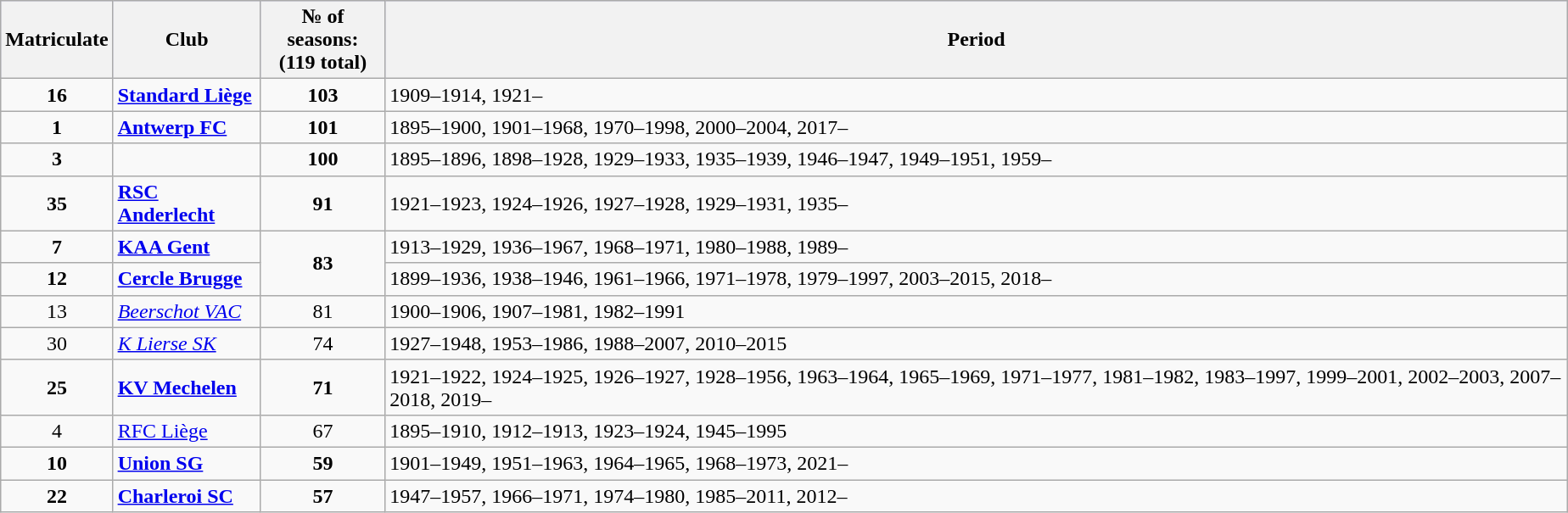<table class="wikitable sortable" align="left" style="margin:1em;">
<tr bgcolor="#ccccff">
<th>Matriculate</th>
<th>Club</th>
<th>№ of seasons:<br> (119 total)</th>
<th>Period</th>
</tr>
<tr>
<td align=center><strong>16</strong></td>
<td><strong><a href='#'>Standard Liège</a></strong></td>
<td align=center><strong>103</strong></td>
<td>1909–1914, 1921–</td>
</tr>
<tr>
<td align=center><strong>1</strong></td>
<td><strong><a href='#'>Antwerp FC</a></strong></td>
<td align=center><strong>101</strong></td>
<td>1895–1900, 1901–1968, 1970–1998, 2000–2004, 2017–</td>
</tr>
<tr>
<td align=center><strong>3</strong></td>
<td><strong></strong></td>
<td align=center><strong>100</strong></td>
<td>1895–1896, 1898–1928, 1929–1933, 1935–1939, 1946–1947, 1949–1951, 1959–</td>
</tr>
<tr>
<td align=center><strong>35</strong></td>
<td><strong><a href='#'>RSC Anderlecht</a></strong></td>
<td align=center><strong>91</strong></td>
<td>1921–1923, 1924–1926, 1927–1928, 1929–1931, 1935–</td>
</tr>
<tr>
<td align=center><strong>7</strong></td>
<td><strong><a href='#'>KAA Gent</a></strong></td>
<td rowspan="2" align="center"><strong>83</strong></td>
<td>1913–1929, 1936–1967, 1968–1971, 1980–1988, 1989–</td>
</tr>
<tr>
<td align=center><strong>12</strong></td>
<td><strong><a href='#'>Cercle Brugge</a></strong></td>
<td>1899–1936, 1938–1946, 1961–1966, 1971–1978, 1979–1997, 2003–2015, 2018–</td>
</tr>
<tr>
<td align=center>13</td>
<td><em><a href='#'>Beerschot VAC</a></em></td>
<td align=center>81</td>
<td>1900–1906, 1907–1981, 1982–1991</td>
</tr>
<tr>
<td align=center>30</td>
<td><em><a href='#'>K Lierse SK</a></em></td>
<td align=center>74</td>
<td>1927–1948, 1953–1986, 1988–2007, 2010–2015</td>
</tr>
<tr>
<td align=center><strong>25</strong></td>
<td><strong><a href='#'>KV Mechelen</a></strong></td>
<td align=center><strong>71</strong></td>
<td>1921–1922, 1924–1925, 1926–1927, 1928–1956, 1963–1964, 1965–1969, 1971–1977, 1981–1982, 1983–1997, 1999–2001, 2002–2003, 2007–2018, 2019–</td>
</tr>
<tr>
<td align=center>4</td>
<td><a href='#'>RFC Liège</a></td>
<td align=center>67</td>
<td>1895–1910, 1912–1913, 1923–1924, 1945–1995</td>
</tr>
<tr>
<td align=center><strong>10</strong></td>
<td><strong><a href='#'>Union SG</a></strong></td>
<td align=center><strong>59</strong></td>
<td>1901–1949, 1951–1963, 1964–1965, 1968–1973, 2021–</td>
</tr>
<tr>
<td align=center><strong>22</strong></td>
<td><strong><a href='#'>Charleroi SC</a></strong></td>
<td align=center><strong>57</strong></td>
<td>1947–1957, 1966–1971, 1974–1980, 1985–2011, 2012–</td>
</tr>
</table>
